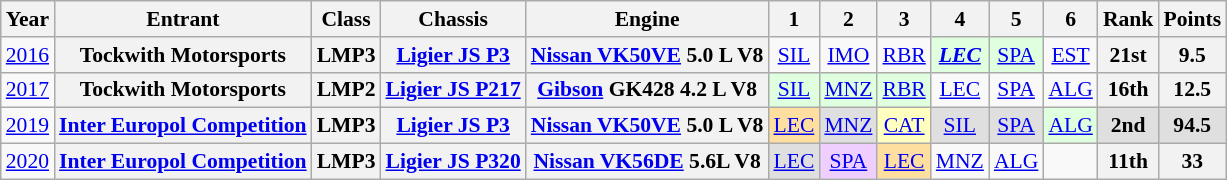<table class="wikitable" style="text-align:center; font-size:90%">
<tr>
<th>Year</th>
<th>Entrant</th>
<th>Class</th>
<th>Chassis</th>
<th>Engine</th>
<th>1</th>
<th>2</th>
<th>3</th>
<th>4</th>
<th>5</th>
<th>6</th>
<th>Rank</th>
<th>Points</th>
</tr>
<tr>
<td><a href='#'>2016</a></td>
<th>Tockwith Motorsports</th>
<th>LMP3</th>
<th><a href='#'>Ligier JS P3</a></th>
<th><a href='#'>Nissan VK50VE</a> 5.0 L V8</th>
<td><a href='#'>SIL</a></td>
<td><a href='#'>IMO</a></td>
<td><a href='#'>RBR</a></td>
<td style="background:#DFFFDF;"><strong><em><a href='#'>LEC</a></em></strong><br></td>
<td style="background:#DFFFDF;"><a href='#'>SPA</a><br></td>
<td><a href='#'>EST</a></td>
<th>21st</th>
<th>9.5</th>
</tr>
<tr>
<td><a href='#'>2017</a></td>
<th>Tockwith Motorsports</th>
<th>LMP2</th>
<th><a href='#'>Ligier JS P217</a></th>
<th><a href='#'>Gibson</a> GK428 4.2 L V8</th>
<td style="background:#DFFFDF;"><a href='#'>SIL</a><br></td>
<td style="background:#DFFFDF;"><a href='#'>MNZ</a><br></td>
<td style="background:#DFFFDF;"><a href='#'>RBR</a><br></td>
<td><a href='#'>LEC</a></td>
<td><a href='#'>SPA</a></td>
<td><a href='#'>ALG</a></td>
<th>16th</th>
<th>12.5</th>
</tr>
<tr>
<td><a href='#'>2019</a></td>
<th><a href='#'>Inter Europol Competition</a></th>
<th>LMP3</th>
<th><a href='#'>Ligier JS P3</a></th>
<th><a href='#'>Nissan VK50VE</a> 5.0 L V8</th>
<td style="background:#FFDF9F;"><a href='#'>LEC</a><br></td>
<td style="background:#DFDFDF;"><a href='#'>MNZ</a><br></td>
<td style="background:#FFFFBF;"><a href='#'>CAT</a><br></td>
<td style="background:#DFDFDF;"><a href='#'>SIL</a><br></td>
<td style="background:#DFDFDF;"><a href='#'>SPA</a><br></td>
<td style="background:#DFFFDF;"><a href='#'>ALG</a><br></td>
<th style="background:#DFDFDF;">2nd</th>
<th style="background:#DFDFDF;">94.5</th>
</tr>
<tr>
<td><a href='#'>2020</a></td>
<th><a href='#'>Inter Europol Competition</a></th>
<th>LMP3</th>
<th><a href='#'>Ligier JS P320</a></th>
<th><a href='#'>Nissan VK56DE</a> 5.6L V8</th>
<td style="background:#DFDFDF;"><a href='#'>LEC</a><br></td>
<td style="background:#EFCFFF;"><a href='#'>SPA</a><br></td>
<td style="background:#FFDF9F;"><a href='#'>LEC</a><br></td>
<td><a href='#'>MNZ</a></td>
<td><a href='#'>ALG</a></td>
<td></td>
<th>11th</th>
<th>33</th>
</tr>
</table>
